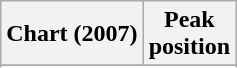<table class="wikitable">
<tr>
<th>Chart (2007)</th>
<th>Peak<br>position</th>
</tr>
<tr>
</tr>
<tr>
</tr>
</table>
